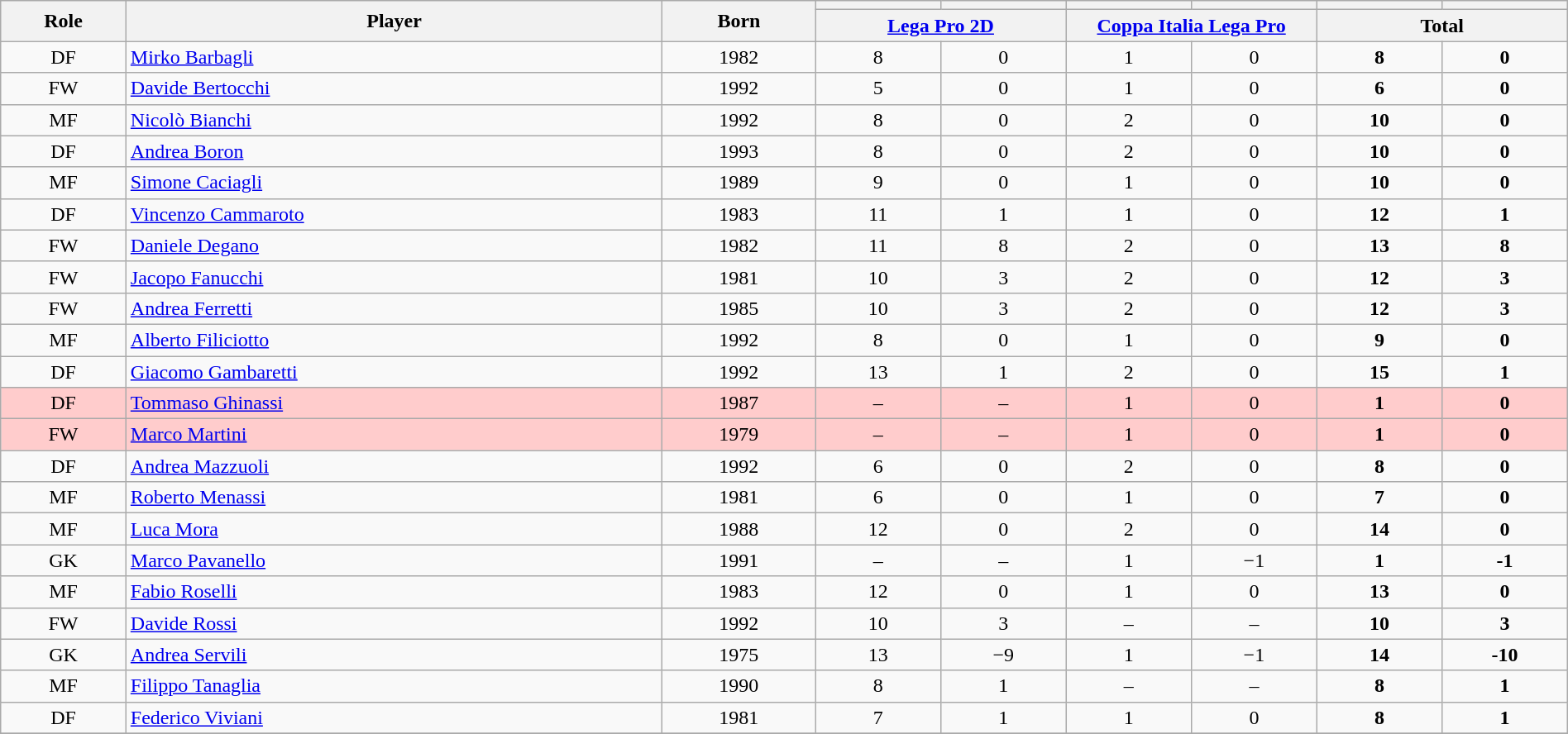<table class="wikitable sortable" style="text-align: center" width=100%>
<tr>
<th rowspan="2" width=8%>Role</th>
<th rowspan="2"> Player</th>
<th rowspan="2">Born</th>
<th width=8%></th>
<th width=8%></th>
<th width=8%></th>
<th width=8%></th>
<th width=8%></th>
<th width=8%></th>
</tr>
<tr>
<th colspan="2"><a href='#'>Lega Pro 2D</a></th>
<th colspan="2"><a href='#'>Coppa Italia Lega Pro</a></th>
<th colspan="2">Total</th>
</tr>
<tr>
<td>DF</td>
<td data-sort-value="Barbagli" align=left> <a href='#'>Mirko Barbagli</a></td>
<td>1982</td>
<td>8</td>
<td>0</td>
<td>1</td>
<td>0</td>
<td><strong>8</strong></td>
<td><strong>0</strong></td>
</tr>
<tr>
<td>FW</td>
<td data-sort-value="Bertocchi" align=left> <a href='#'>Davide Bertocchi</a></td>
<td>1992</td>
<td>5</td>
<td>0</td>
<td>1</td>
<td>0</td>
<td><strong>6</strong></td>
<td><strong>0</strong></td>
</tr>
<tr>
<td>MF</td>
<td data-sort-value="Bianchi" align=left> <a href='#'>Nicolò Bianchi</a></td>
<td>1992</td>
<td>8</td>
<td>0</td>
<td>2</td>
<td>0</td>
<td><strong>10</strong></td>
<td><strong>0</strong></td>
</tr>
<tr>
<td>DF</td>
<td data-sort-value="Boron" align=left> <a href='#'>Andrea Boron</a></td>
<td>1993</td>
<td>8</td>
<td>0</td>
<td>2</td>
<td>0</td>
<td><strong>10</strong></td>
<td><strong>0</strong></td>
</tr>
<tr>
<td>MF</td>
<td data-sort-value="Caciagli" align=left> <a href='#'>Simone Caciagli</a></td>
<td>1989</td>
<td>9</td>
<td>0</td>
<td>1</td>
<td>0</td>
<td><strong>10</strong></td>
<td><strong>0</strong></td>
</tr>
<tr>
<td>DF</td>
<td data-sort-value="Cammaroto" align=left> <a href='#'>Vincenzo Cammaroto</a></td>
<td>1983</td>
<td>11</td>
<td>1</td>
<td>1</td>
<td>0</td>
<td><strong>12</strong></td>
<td><strong>1</strong></td>
</tr>
<tr>
<td>FW</td>
<td data-sort-value="Degano" align=left> <a href='#'>Daniele Degano</a></td>
<td>1982</td>
<td>11</td>
<td>8</td>
<td>2</td>
<td>0</td>
<td><strong>13</strong></td>
<td><strong>8</strong></td>
</tr>
<tr>
<td>FW</td>
<td data-sort-value="Fanucchi" align=left> <a href='#'>Jacopo Fanucchi</a></td>
<td>1981</td>
<td>10</td>
<td>3</td>
<td>2</td>
<td>0</td>
<td><strong>12</strong></td>
<td><strong>3</strong></td>
</tr>
<tr>
<td>FW</td>
<td data-sort-value="Ferretti" align=left> <a href='#'>Andrea Ferretti</a></td>
<td>1985</td>
<td>10</td>
<td>3</td>
<td>2</td>
<td>0</td>
<td><strong>12</strong></td>
<td><strong>3</strong></td>
</tr>
<tr>
<td>MF</td>
<td data-sort-value="Filiciotto" align=left> <a href='#'>Alberto Filiciotto</a></td>
<td>1992</td>
<td>8</td>
<td>0</td>
<td>1</td>
<td>0</td>
<td><strong>9</strong></td>
<td><strong>0</strong></td>
</tr>
<tr>
<td>DF</td>
<td data-sort-value="Gambaretti" align=left> <a href='#'>Giacomo Gambaretti</a></td>
<td>1992</td>
<td>13</td>
<td>1</td>
<td>2</td>
<td>0</td>
<td><strong>15</strong></td>
<td><strong>1</strong></td>
</tr>
<tr style="background:#FFCCCC;">
<td>DF</td>
<td data-sort-value="Ghinassi" align=left> <a href='#'>Tommaso Ghinassi</a></td>
<td>1987</td>
<td>–</td>
<td>–</td>
<td>1</td>
<td>0</td>
<td><strong>1</strong></td>
<td><strong>0</strong></td>
</tr>
<tr style="background:#FFCCCC;">
<td>FW</td>
<td data-sort-value="Martini" align=left> <a href='#'>Marco Martini</a></td>
<td>1979</td>
<td>–</td>
<td>–</td>
<td>1</td>
<td>0</td>
<td><strong>1</strong></td>
<td><strong>0</strong></td>
</tr>
<tr>
<td>DF</td>
<td data-sort-value="Mazzuoli" align=left> <a href='#'>Andrea Mazzuoli</a></td>
<td>1992</td>
<td>6</td>
<td>0</td>
<td>2</td>
<td>0</td>
<td><strong>8</strong></td>
<td><strong>0</strong></td>
</tr>
<tr>
<td>MF</td>
<td data-sort-value="Menassi" align=left> <a href='#'>Roberto Menassi</a></td>
<td>1981</td>
<td>6</td>
<td>0</td>
<td>1</td>
<td>0</td>
<td><strong>7</strong></td>
<td><strong>0</strong></td>
</tr>
<tr>
<td>MF</td>
<td data-sort-value="Mora" align=left> <a href='#'>Luca Mora</a></td>
<td>1988</td>
<td>12</td>
<td>0</td>
<td>2</td>
<td>0</td>
<td><strong>14</strong></td>
<td><strong>0</strong></td>
</tr>
<tr>
<td>GK</td>
<td data-sort-value="Pavanello" align=left> <a href='#'>Marco Pavanello</a></td>
<td>1991</td>
<td>–</td>
<td>–</td>
<td>1</td>
<td>−1</td>
<td><strong>1</strong></td>
<td><strong>-1</strong></td>
</tr>
<tr>
<td>MF</td>
<td data-sort-value="Roselli" align=left> <a href='#'>Fabio Roselli</a></td>
<td>1983</td>
<td>12</td>
<td>0</td>
<td>1</td>
<td>0</td>
<td><strong>13</strong></td>
<td><strong>0</strong></td>
</tr>
<tr>
<td>FW</td>
<td data-sort-value="Rossi" align=left> <a href='#'>Davide Rossi</a></td>
<td>1992</td>
<td>10</td>
<td>3</td>
<td>–</td>
<td>–</td>
<td><strong>10</strong></td>
<td><strong>3</strong></td>
</tr>
<tr>
<td>GK</td>
<td data-sort-value="Servili" align=left> <a href='#'>Andrea Servili</a></td>
<td>1975</td>
<td>13</td>
<td>−9</td>
<td>1</td>
<td>−1</td>
<td><strong>14</strong></td>
<td><strong>-10</strong></td>
</tr>
<tr>
<td>MF</td>
<td data-sort-value="Tanaglia" align=left> <a href='#'>Filippo Tanaglia</a></td>
<td>1990</td>
<td>8</td>
<td>1</td>
<td>–</td>
<td>–</td>
<td><strong>8</strong></td>
<td><strong>1</strong></td>
</tr>
<tr>
<td>DF</td>
<td data-sort-value="Viviani" align=left> <a href='#'>Federico Viviani</a></td>
<td>1981</td>
<td>7</td>
<td>1</td>
<td>1</td>
<td>0</td>
<td><strong>8</strong></td>
<td><strong>1</strong></td>
</tr>
<tr>
</tr>
</table>
